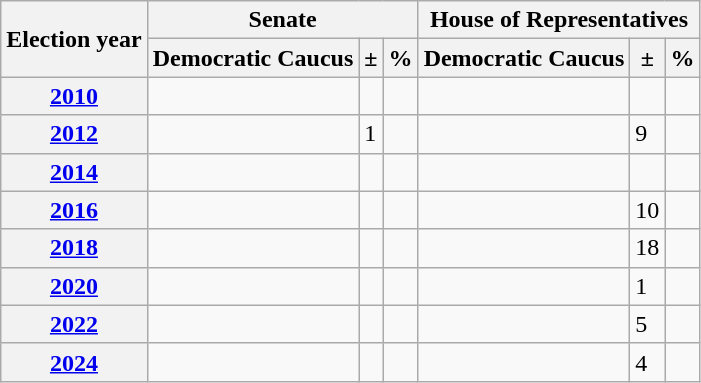<table class="wikitable">
<tr>
<th rowspan=2>Election year</th>
<th colspan=3>Senate</th>
<th colspan=3>House of Representatives</th>
</tr>
<tr>
<th>Democratic Caucus</th>
<th>±</th>
<th>%</th>
<th>Democratic Caucus</th>
<th>±</th>
<th>%</th>
</tr>
<tr>
<th><a href='#'>2010</a></th>
<td></td>
<td></td>
<td></td>
<td></td>
<td></td>
<td></td>
</tr>
<tr>
<th><a href='#'>2012</a></th>
<td></td>
<td> 1</td>
<td></td>
<td></td>
<td> 9</td>
<td></td>
</tr>
<tr>
<th><a href='#'>2014</a></th>
<td></td>
<td></td>
<td></td>
<td></td>
<td></td>
<td></td>
</tr>
<tr>
<th><a href='#'>2016</a></th>
<td></td>
<td></td>
<td></td>
<td></td>
<td> 10</td>
<td></td>
</tr>
<tr>
<th><a href='#'>2018</a></th>
<td></td>
<td></td>
<td></td>
<td></td>
<td> 18</td>
<td></td>
</tr>
<tr>
<th><a href='#'>2020</a></th>
<td></td>
<td></td>
<td></td>
<td></td>
<td> 1</td>
<td></td>
</tr>
<tr>
<th><a href='#'>2022</a></th>
<td></td>
<td></td>
<td></td>
<td></td>
<td> 5</td>
<td></td>
</tr>
<tr>
<th><a href='#'>2024</a></th>
<td></td>
<td></td>
<td></td>
<td></td>
<td> 4</td>
<td></td>
</tr>
</table>
